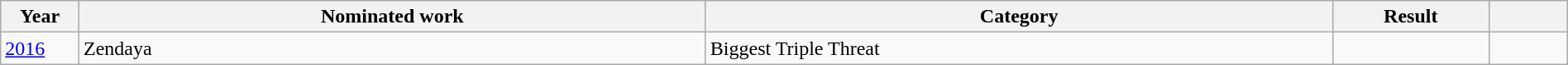<table class="wikitable plainrowheaders" style="width:100%;">
<tr>
<th scope="col" style="width:5%;">Year</th>
<th scope="col" style="width:40%;">Nominated work</th>
<th scope="col" style="width:40%;">Category</th>
<th scope="col" style="width:10%;">Result</th>
<th scope="col" style="width:5%;"></th>
</tr>
<tr>
<td><a href='#'>2016</a></td>
<td>Zendaya</td>
<td>Biggest Triple Threat</td>
<td></td>
<td style="text-align:center;"></td>
</tr>
</table>
